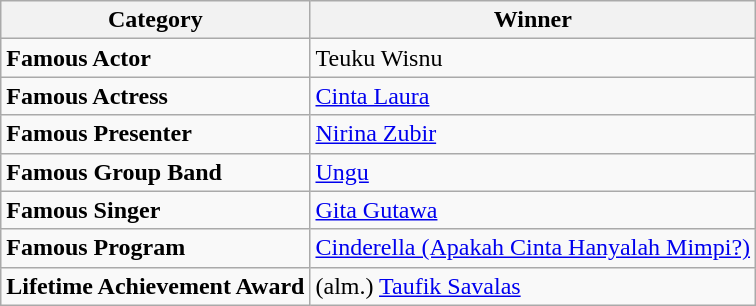<table class="wikitable">
<tr>
<th>Category</th>
<th>Winner</th>
</tr>
<tr>
<td><strong>Famous Actor</strong></td>
<td>Teuku Wisnu</td>
</tr>
<tr>
<td><strong>Famous Actress</strong></td>
<td><a href='#'>Cinta Laura</a></td>
</tr>
<tr>
<td><strong>Famous Presenter</strong></td>
<td><a href='#'>Nirina Zubir</a></td>
</tr>
<tr>
<td><strong>Famous Group Band</strong></td>
<td><a href='#'>Ungu</a></td>
</tr>
<tr>
<td><strong>Famous Singer</strong></td>
<td><a href='#'>Gita Gutawa</a></td>
</tr>
<tr>
<td><strong>Famous Program</strong></td>
<td><a href='#'>Cinderella (Apakah Cinta Hanyalah Mimpi?)</a></td>
</tr>
<tr>
<td><strong>Lifetime Achievement Award</strong></td>
<td>(alm.) <a href='#'>Taufik Savalas</a></td>
</tr>
</table>
